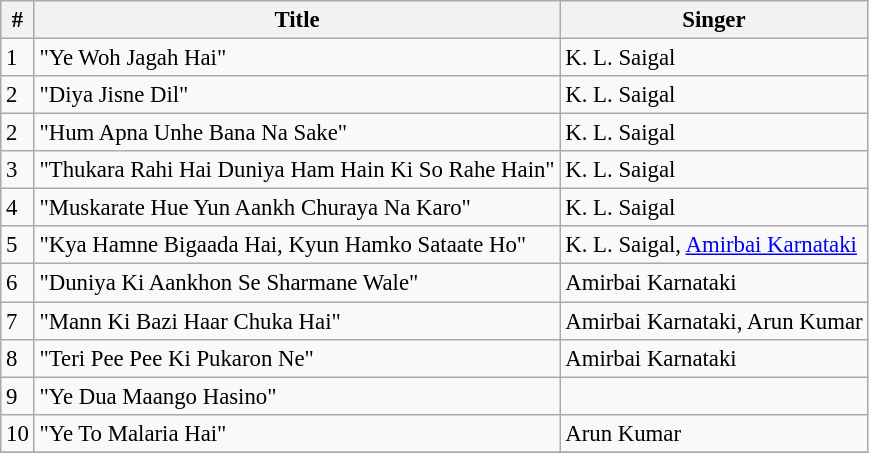<table class="wikitable" style="font-size:95%;">
<tr>
<th>#</th>
<th>Title</th>
<th>Singer</th>
</tr>
<tr>
<td>1</td>
<td>"Ye Woh Jagah Hai"</td>
<td>K. L. Saigal</td>
</tr>
<tr>
<td>2</td>
<td>"Diya Jisne Dil"</td>
<td>K. L. Saigal</td>
</tr>
<tr>
<td>2</td>
<td>"Hum Apna Unhe Bana Na Sake"</td>
<td>K. L. Saigal</td>
</tr>
<tr>
<td>3</td>
<td>"Thukara Rahi Hai Duniya Ham Hain Ki So Rahe Hain"</td>
<td>K. L. Saigal</td>
</tr>
<tr>
<td>4</td>
<td>"Muskarate Hue Yun Aankh Churaya Na Karo"</td>
<td>K. L. Saigal</td>
</tr>
<tr>
<td>5</td>
<td>"Kya Hamne Bigaada Hai, Kyun Hamko Sataate Ho"</td>
<td>K. L. Saigal, <a href='#'>Amirbai Karnataki</a></td>
</tr>
<tr>
<td>6</td>
<td>"Duniya Ki Aankhon Se Sharmane Wale"</td>
<td>Amirbai Karnataki</td>
</tr>
<tr>
<td>7</td>
<td>"Mann Ki Bazi Haar Chuka Hai"</td>
<td>Amirbai Karnataki, Arun Kumar</td>
</tr>
<tr>
<td>8</td>
<td>"Teri Pee Pee Ki Pukaron Ne"</td>
<td>Amirbai Karnataki</td>
</tr>
<tr>
<td>9</td>
<td>"Ye Dua Maango Hasino"</td>
<td></td>
</tr>
<tr>
<td>10</td>
<td>"Ye To Malaria Hai"</td>
<td>Arun Kumar</td>
</tr>
<tr>
</tr>
</table>
